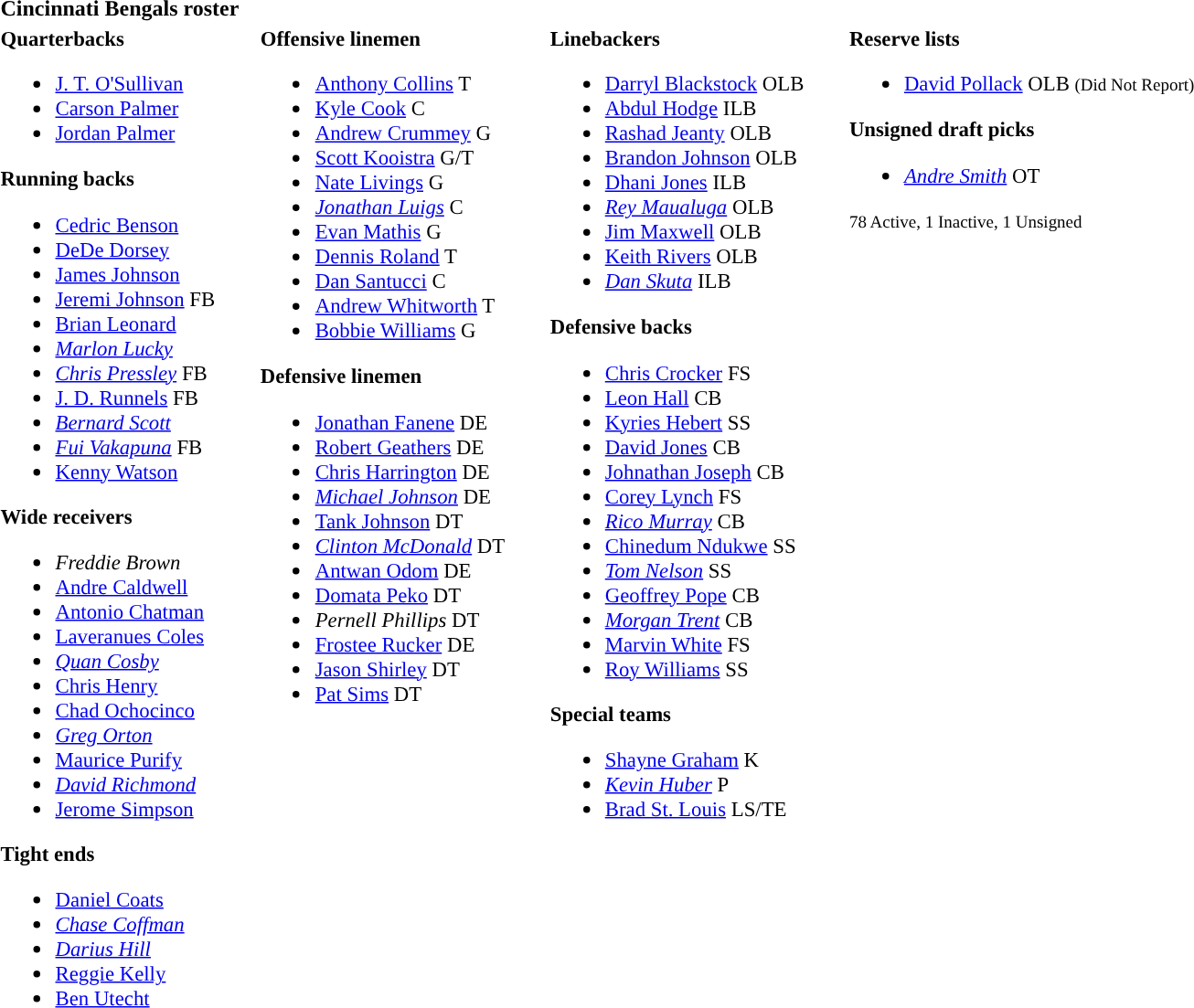<table class="toccolours" style="text-align: left;">
<tr>
<th colspan="7">Cincinnati Bengals roster</th>
</tr>
<tr>
<td style="font-size:95%; vertical-align:top;"><strong>Quarterbacks</strong><br><ul><li> <a href='#'>J. T. O'Sullivan</a></li><li> <a href='#'>Carson Palmer</a></li><li> <a href='#'>Jordan Palmer</a></li></ul><strong>Running backs</strong><ul><li> <a href='#'>Cedric Benson</a></li><li> <a href='#'>DeDe Dorsey</a></li><li> <a href='#'>James Johnson</a></li><li> <a href='#'>Jeremi Johnson</a> FB</li><li> <a href='#'>Brian Leonard</a></li><li> <em><a href='#'>Marlon Lucky</a></em></li><li> <em><a href='#'>Chris Pressley</a></em> FB</li><li> <a href='#'>J. D. Runnels</a> FB</li><li> <em><a href='#'>Bernard Scott</a></em></li><li> <em><a href='#'>Fui Vakapuna</a></em> FB</li><li> <a href='#'>Kenny Watson</a></li></ul><strong>Wide receivers</strong><ul><li> <em>Freddie Brown</em></li><li> <a href='#'>Andre Caldwell</a></li><li> <a href='#'>Antonio Chatman</a></li><li> <a href='#'>Laveranues Coles</a></li><li> <em><a href='#'>Quan Cosby</a></em></li><li> <a href='#'>Chris Henry</a></li><li> <a href='#'>Chad Ochocinco</a></li><li> <em><a href='#'>Greg Orton</a></em></li><li> <a href='#'>Maurice Purify</a></li><li> <em><a href='#'>David Richmond</a></em></li><li> <a href='#'>Jerome Simpson</a></li></ul><strong>Tight ends</strong><ul><li> <a href='#'>Daniel Coats</a></li><li> <em><a href='#'>Chase Coffman</a></em></li><li> <em><a href='#'>Darius Hill</a></em></li><li> <a href='#'>Reggie Kelly</a></li><li> <a href='#'>Ben Utecht</a></li></ul></td>
<td style="width: 25px;"></td>
<td style="font-size:95%; vertical-align:top;"><strong>Offensive linemen</strong><br><ul><li> <a href='#'>Anthony Collins</a> T</li><li> <a href='#'>Kyle Cook</a> C</li><li> <a href='#'>Andrew Crummey</a> G</li><li> <a href='#'>Scott Kooistra</a> G/T</li><li> <a href='#'>Nate Livings</a> G</li><li> <em><a href='#'>Jonathan Luigs</a></em> C</li><li> <a href='#'>Evan Mathis</a> G</li><li> <a href='#'>Dennis Roland</a> T</li><li> <a href='#'>Dan Santucci</a> C</li><li> <a href='#'>Andrew Whitworth</a> T</li><li> <a href='#'>Bobbie Williams</a> G</li></ul><strong>Defensive linemen</strong><ul><li> <a href='#'>Jonathan Fanene</a> DE</li><li> <a href='#'>Robert Geathers</a> DE</li><li> <a href='#'>Chris Harrington</a> DE</li><li> <em><a href='#'>Michael Johnson</a></em> DE</li><li> <a href='#'>Tank Johnson</a> DT</li><li> <em><a href='#'>Clinton McDonald</a></em> DT</li><li> <a href='#'>Antwan Odom</a> DE</li><li> <a href='#'>Domata Peko</a> DT</li><li> <em>Pernell Phillips</em> DT</li><li> <a href='#'>Frostee Rucker</a> DE</li><li> <a href='#'>Jason Shirley</a> DT</li><li> <a href='#'>Pat Sims</a> DT</li></ul></td>
<td style="width: 25px;"></td>
<td style="font-size:95%; vertical-align:top;"><strong>Linebackers</strong><br><ul><li> <a href='#'>Darryl Blackstock</a> OLB</li><li> <a href='#'>Abdul Hodge</a> ILB</li><li> <a href='#'>Rashad Jeanty</a> OLB</li><li> <a href='#'>Brandon Johnson</a> OLB</li><li> <a href='#'>Dhani Jones</a> ILB</li><li> <em><a href='#'>Rey Maualuga</a></em> OLB</li><li> <a href='#'>Jim Maxwell</a> OLB</li><li> <a href='#'>Keith Rivers</a> OLB</li><li> <em><a href='#'>Dan Skuta</a></em> ILB</li></ul><strong>Defensive backs</strong><ul><li> <a href='#'>Chris Crocker</a> FS</li><li> <a href='#'>Leon Hall</a> CB</li><li> <a href='#'>Kyries Hebert</a> SS</li><li> <a href='#'>David Jones</a> CB</li><li> <a href='#'>Johnathan Joseph</a> CB</li><li> <a href='#'>Corey Lynch</a> FS</li><li> <em><a href='#'>Rico Murray</a></em> CB</li><li> <a href='#'>Chinedum Ndukwe</a> SS</li><li> <em><a href='#'>Tom Nelson</a></em> SS</li><li> <a href='#'>Geoffrey Pope</a> CB</li><li> <em><a href='#'>Morgan Trent</a></em> CB</li><li> <a href='#'>Marvin White</a> FS</li><li> <a href='#'>Roy Williams</a> SS</li></ul><strong>Special teams</strong><ul><li> <a href='#'>Shayne Graham</a> K</li><li> <em><a href='#'>Kevin Huber</a></em> P</li><li> <a href='#'>Brad St. Louis</a> LS/TE</li></ul></td>
<td style="width: 25px;"></td>
<td style="font-size:95%; vertical-align:top;"><strong>Reserve lists</strong><br><ul><li> <a href='#'>David Pollack</a> OLB <small>(Did Not Report)</small></li></ul><strong>Unsigned draft picks</strong><ul><li> <em><a href='#'>Andre Smith</a></em> OT</li></ul><small>78 Active, 1 Inactive, 1 Unsigned</small></td>
</tr>
</table>
